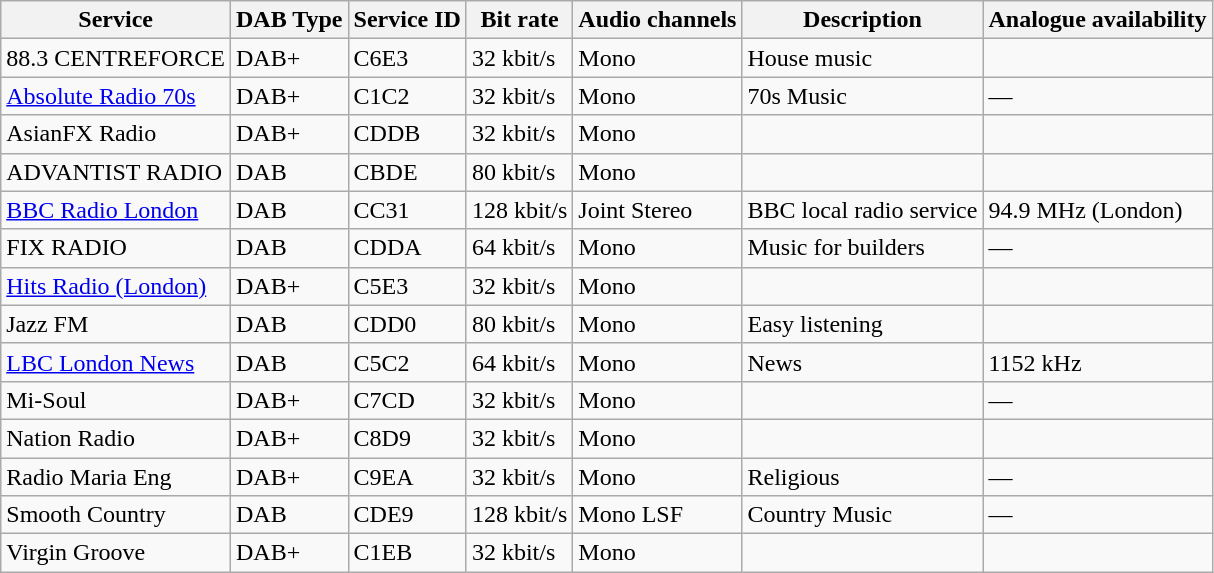<table class="wikitable sortable">
<tr>
<th>Service</th>
<th>DAB Type</th>
<th>Service ID</th>
<th>Bit rate</th>
<th>Audio channels</th>
<th>Description</th>
<th>Analogue availability</th>
</tr>
<tr>
<td>88.3 CENTREFORCE</td>
<td>DAB+</td>
<td>C6E3</td>
<td>32 kbit/s</td>
<td>Mono</td>
<td>House music</td>
<td></td>
</tr>
<tr>
<td><a href='#'>Absolute Radio 70s</a></td>
<td>DAB+</td>
<td>C1C2</td>
<td>32 kbit/s</td>
<td>Mono</td>
<td>70s Music</td>
<td>—</td>
</tr>
<tr>
<td>AsianFX Radio</td>
<td>DAB+</td>
<td>CDDB</td>
<td>32 kbit/s</td>
<td>Mono</td>
<td></td>
<td></td>
</tr>
<tr>
<td>ADVANTIST RADIO</td>
<td>DAB</td>
<td>CBDE</td>
<td>80 kbit/s</td>
<td>Mono</td>
<td></td>
<td></td>
</tr>
<tr>
<td><a href='#'>BBC Radio London</a></td>
<td>DAB</td>
<td>CC31</td>
<td>128 kbit/s</td>
<td>Joint Stereo</td>
<td>BBC local radio service</td>
<td>94.9 MHz (London)</td>
</tr>
<tr>
<td>FIX RADIO</td>
<td>DAB</td>
<td>CDDA</td>
<td>64 kbit/s</td>
<td>Mono</td>
<td>Music for builders</td>
<td>—</td>
</tr>
<tr>
<td><a href='#'>Hits Radio (London)</a></td>
<td>DAB+</td>
<td>C5E3</td>
<td>32 kbit/s</td>
<td>Mono</td>
<td></td>
<td></td>
</tr>
<tr>
<td>Jazz FM</td>
<td>DAB</td>
<td>CDD0</td>
<td>80 kbit/s</td>
<td>Mono</td>
<td>Easy listening</td>
<td></td>
</tr>
<tr>
<td><a href='#'>LBC London News</a></td>
<td>DAB</td>
<td>C5C2</td>
<td>64 kbit/s</td>
<td>Mono</td>
<td>News</td>
<td>1152 kHz</td>
</tr>
<tr>
<td>Mi-Soul</td>
<td>DAB+</td>
<td>C7CD</td>
<td>32 kbit/s</td>
<td>Mono</td>
<td></td>
<td>—</td>
</tr>
<tr>
<td>Nation Radio</td>
<td>DAB+</td>
<td>C8D9</td>
<td>32 kbit/s</td>
<td>Mono</td>
<td></td>
<td></td>
</tr>
<tr>
<td>Radio Maria Eng</td>
<td>DAB+</td>
<td>C9EA</td>
<td>32 kbit/s</td>
<td>Mono</td>
<td>Religious</td>
<td>—</td>
</tr>
<tr>
<td>Smooth Country</td>
<td>DAB</td>
<td>CDE9</td>
<td>128 kbit/s</td>
<td>Mono LSF</td>
<td>Country Music</td>
<td>—</td>
</tr>
<tr>
<td>Virgin Groove</td>
<td>DAB+</td>
<td>C1EB</td>
<td>32 kbit/s</td>
<td>Mono</td>
<td></td>
<td></td>
</tr>
</table>
